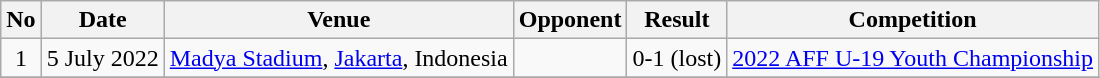<table class="wikitable">
<tr>
<th>No</th>
<th>Date</th>
<th>Venue</th>
<th>Opponent</th>
<th>Result</th>
<th>Competition</th>
</tr>
<tr>
<td align=center>1</td>
<td>5 July 2022</td>
<td><a href='#'>Madya Stadium</a>, <a href='#'>Jakarta</a>, Indonesia</td>
<td></td>
<td align=center>0-1 (lost)</td>
<td><a href='#'>2022 AFF U-19 Youth Championship</a></td>
</tr>
<tr>
</tr>
</table>
